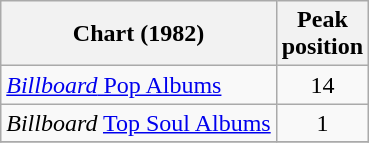<table class="wikitable">
<tr>
<th>Chart (1982)</th>
<th>Peak<br>position</th>
</tr>
<tr>
<td><a href='#'><em>Billboard</em> Pop Albums</a></td>
<td align=center>14</td>
</tr>
<tr>
<td><em>Billboard</em> <a href='#'>Top Soul Albums</a></td>
<td align=center>1</td>
</tr>
<tr>
</tr>
</table>
